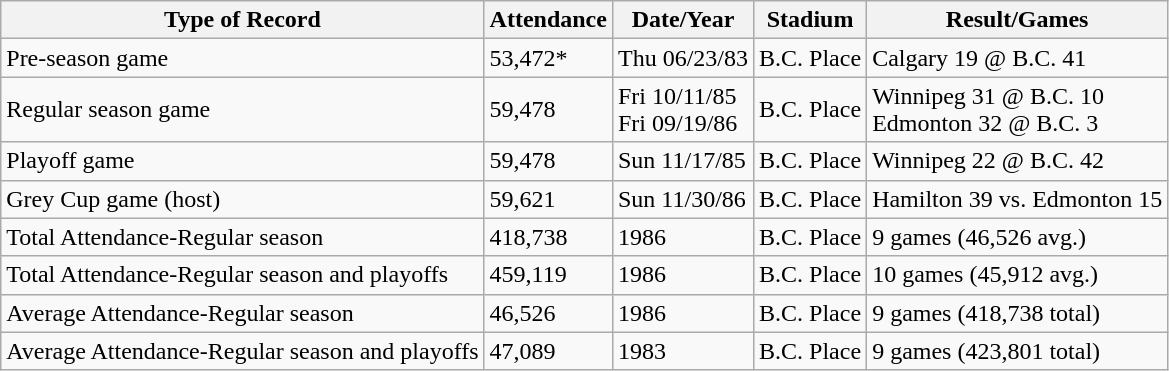<table class="wikitable">
<tr>
<th>Type of Record</th>
<th>Attendance</th>
<th>Date/Year</th>
<th>Stadium</th>
<th>Result/Games</th>
</tr>
<tr>
<td>Pre-season game</td>
<td>53,472*</td>
<td>Thu 06/23/83</td>
<td>B.C. Place</td>
<td>Calgary 19 @ B.C. 41</td>
</tr>
<tr>
<td>Regular season game</td>
<td>59,478</td>
<td>Fri 10/11/85<br>Fri 09/19/86</td>
<td>B.C. Place</td>
<td>Winnipeg 31 @ B.C. 10<br>Edmonton 32 @ B.C. 3</td>
</tr>
<tr>
<td>Playoff game</td>
<td>59,478</td>
<td>Sun 11/17/85</td>
<td>B.C. Place</td>
<td>Winnipeg 22 @ B.C. 42</td>
</tr>
<tr>
<td>Grey Cup game (host)</td>
<td>59,621</td>
<td>Sun 11/30/86</td>
<td>B.C. Place</td>
<td>Hamilton 39 vs. Edmonton 15</td>
</tr>
<tr>
<td>Total Attendance-Regular season</td>
<td>418,738</td>
<td>1986</td>
<td>B.C. Place</td>
<td>9 games (46,526 avg.)</td>
</tr>
<tr>
<td>Total Attendance-Regular season and playoffs</td>
<td>459,119</td>
<td>1986</td>
<td>B.C. Place</td>
<td>10 games (45,912 avg.)</td>
</tr>
<tr>
<td>Average Attendance-Regular season</td>
<td>46,526</td>
<td>1986</td>
<td>B.C. Place</td>
<td>9 games (418,738 total)</td>
</tr>
<tr>
<td>Average Attendance-Regular season and playoffs</td>
<td>47,089</td>
<td>1983</td>
<td>B.C. Place</td>
<td>9 games (423,801 total)</td>
</tr>
</table>
